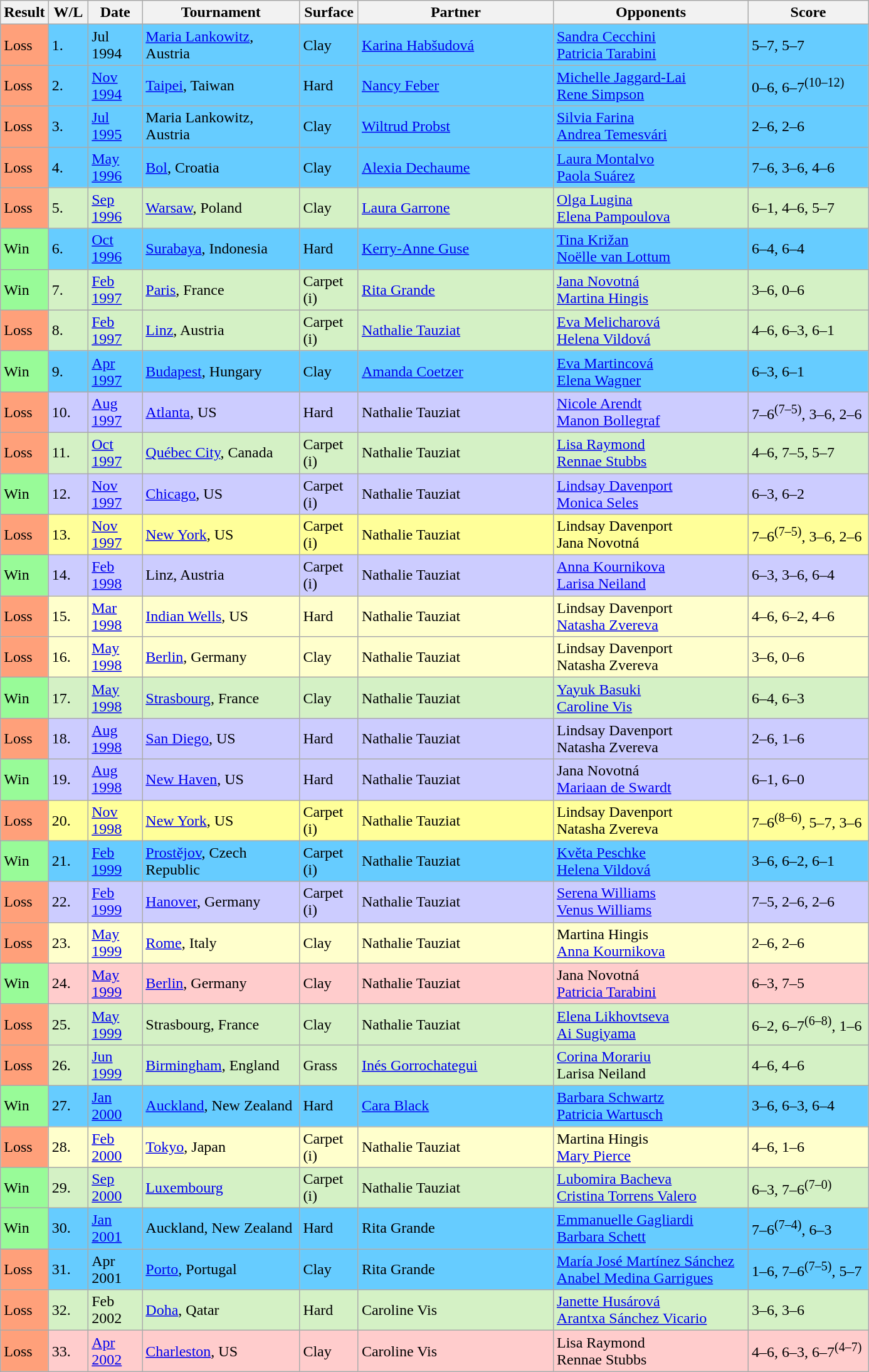<table class="sortable wikitable">
<tr>
<th>Result</th>
<th style="width:35px" class="unsortable">W/L</th>
<th style="width:50px">Date</th>
<th style="width:160px">Tournament</th>
<th style="width:55px">Surface</th>
<th style="width:200px">Partner</th>
<th style="width:200px">Opponents</th>
<th style="width:120px" class="unsortable">Score</th>
</tr>
<tr style="background:#6cf;">
<td style="background:#ffa07a;">Loss</td>
<td>1.</td>
<td>Jul 1994</td>
<td><a href='#'>Maria Lankowitz</a>, Austria</td>
<td>Clay</td>
<td> <a href='#'>Karina Habšudová</a></td>
<td> <a href='#'>Sandra Cecchini</a> <br>  <a href='#'>Patricia Tarabini</a></td>
<td>5–7, 5–7</td>
</tr>
<tr style="background:#6cf;">
<td style="background:#ffa07a;">Loss</td>
<td>2.</td>
<td><a href='#'>Nov 1994</a></td>
<td><a href='#'>Taipei</a>, Taiwan</td>
<td>Hard</td>
<td> <a href='#'>Nancy Feber</a></td>
<td> <a href='#'>Michelle Jaggard-Lai</a> <br>  <a href='#'>Rene Simpson</a></td>
<td>0–6, 6–7<sup>(10–12)</sup></td>
</tr>
<tr bgcolor="66CCFF">
<td style="background:#ffa07a;">Loss</td>
<td>3.</td>
<td><a href='#'>Jul 1995</a></td>
<td>Maria Lankowitz, Austria</td>
<td>Clay</td>
<td> <a href='#'>Wiltrud Probst</a></td>
<td> <a href='#'>Silvia Farina</a> <br>  <a href='#'>Andrea Temesvári</a></td>
<td>2–6, 2–6</td>
</tr>
<tr style="background:#6cf;">
<td style="background:#ffa07a;">Loss</td>
<td>4.</td>
<td><a href='#'>May 1996</a></td>
<td><a href='#'>Bol</a>, Croatia</td>
<td>Clay</td>
<td> <a href='#'>Alexia Dechaume</a></td>
<td> <a href='#'>Laura Montalvo</a> <br>  <a href='#'>Paola Suárez</a></td>
<td>7–6, 3–6, 4–6</td>
</tr>
<tr style="background:#d4f1c5;">
<td style="background:#ffa07a;">Loss</td>
<td>5.</td>
<td><a href='#'>Sep 1996</a></td>
<td><a href='#'>Warsaw</a>, Poland</td>
<td>Clay</td>
<td> <a href='#'>Laura Garrone</a></td>
<td> <a href='#'>Olga Lugina</a> <br>  <a href='#'>Elena Pampoulova</a></td>
<td>6–1, 4–6, 5–7</td>
</tr>
<tr style="background:#6cf;">
<td style="background:#98fb98;">Win</td>
<td>6.</td>
<td><a href='#'>Oct 1996</a></td>
<td><a href='#'>Surabaya</a>, Indonesia</td>
<td>Hard</td>
<td> <a href='#'>Kerry-Anne Guse</a></td>
<td> <a href='#'>Tina Križan</a> <br> <a href='#'>Noëlle van Lottum</a></td>
<td>6–4, 6–4</td>
</tr>
<tr style="background:#d4f1c5;">
<td style="background:#98fb98;">Win</td>
<td>7.</td>
<td><a href='#'>Feb 1997</a></td>
<td><a href='#'>Paris</a>, France</td>
<td>Carpet (i)</td>
<td> <a href='#'>Rita Grande</a></td>
<td> <a href='#'>Jana Novotná</a> <br>  <a href='#'>Martina Hingis</a></td>
<td>3–6, 0–6</td>
</tr>
<tr style="background:#d4f1c5;">
<td style="background:#ffa07a;">Loss</td>
<td>8.</td>
<td><a href='#'>Feb 1997</a></td>
<td><a href='#'>Linz</a>, Austria</td>
<td>Carpet (i)</td>
<td> <a href='#'>Nathalie Tauziat</a></td>
<td> <a href='#'>Eva Melicharová</a> <br>  <a href='#'>Helena Vildová</a></td>
<td>4–6, 6–3, 6–1</td>
</tr>
<tr style="background:#6cf;">
<td style="background:#98fb98;">Win</td>
<td>9.</td>
<td><a href='#'>Apr 1997</a></td>
<td><a href='#'>Budapest</a>, Hungary</td>
<td>Clay</td>
<td> <a href='#'>Amanda Coetzer</a></td>
<td> <a href='#'>Eva Martincová</a> <br>  <a href='#'>Elena Wagner</a></td>
<td>6–3, 6–1</td>
</tr>
<tr style="background:#ccccff;">
<td style="background:#ffa07a;">Loss</td>
<td>10.</td>
<td><a href='#'>Aug 1997</a></td>
<td><a href='#'>Atlanta</a>, US</td>
<td>Hard</td>
<td> Nathalie Tauziat</td>
<td> <a href='#'>Nicole Arendt</a> <br>  <a href='#'>Manon Bollegraf</a></td>
<td>7–6<sup>(7–5)</sup>, 3–6, 2–6</td>
</tr>
<tr style="background:#d4f1c5;">
<td style="background:#ffa07a;">Loss</td>
<td>11.</td>
<td><a href='#'>Oct 1997</a></td>
<td><a href='#'>Québec City</a>, Canada</td>
<td>Carpet (i)</td>
<td> Nathalie Tauziat</td>
<td> <a href='#'>Lisa Raymond</a> <br>  <a href='#'>Rennae Stubbs</a></td>
<td>4–6, 7–5, 5–7</td>
</tr>
<tr style="background:#ccf;">
<td style="background:#98fb98;">Win</td>
<td>12.</td>
<td><a href='#'>Nov 1997</a></td>
<td><a href='#'>Chicago</a>, US</td>
<td>Carpet (i)</td>
<td> Nathalie Tauziat</td>
<td> <a href='#'>Lindsay Davenport</a> <br>  <a href='#'>Monica Seles</a></td>
<td>6–3, 6–2</td>
</tr>
<tr style="background:#ffff99;">
<td style="background:#ffa07a;">Loss</td>
<td>13.</td>
<td><a href='#'>Nov 1997</a></td>
<td><a href='#'>New York</a>, US</td>
<td>Carpet (i)</td>
<td> Nathalie Tauziat</td>
<td> Lindsay Davenport <br>  Jana Novotná</td>
<td>7–6<sup>(7–5)</sup>, 3–6, 2–6</td>
</tr>
<tr style="background:#ccf;">
<td style="background:#98fb98;">Win</td>
<td>14.</td>
<td><a href='#'>Feb 1998</a></td>
<td>Linz, Austria</td>
<td>Carpet (i)</td>
<td> Nathalie Tauziat</td>
<td> <a href='#'>Anna Kournikova</a><br> <a href='#'>Larisa Neiland</a></td>
<td>6–3, 3–6, 6–4</td>
</tr>
<tr style="background:#ffffcc;">
<td style="background:#ffa07a;">Loss</td>
<td>15.</td>
<td><a href='#'>Mar 1998</a></td>
<td><a href='#'>Indian Wells</a>, US</td>
<td>Hard</td>
<td> Nathalie Tauziat</td>
<td> Lindsay Davenport <br>  <a href='#'>Natasha Zvereva</a></td>
<td>4–6, 6–2, 4–6</td>
</tr>
<tr style="background:#ffffcc;">
<td style="background:#ffa07a;">Loss</td>
<td>16.</td>
<td><a href='#'>May 1998</a></td>
<td><a href='#'>Berlin</a>, Germany</td>
<td>Clay</td>
<td> Nathalie Tauziat</td>
<td> Lindsay Davenport <br>  Natasha Zvereva</td>
<td>3–6, 0–6</td>
</tr>
<tr style="background:#d4f1c5;">
<td style="background:#98fb98;">Win</td>
<td>17.</td>
<td><a href='#'>May 1998</a></td>
<td><a href='#'>Strasbourg</a>, France</td>
<td>Clay</td>
<td> Nathalie Tauziat</td>
<td> <a href='#'>Yayuk Basuki</a><br> <a href='#'>Caroline Vis</a></td>
<td>6–4, 6–3</td>
</tr>
<tr style="background:#ccccff;">
<td style="background:#ffa07a;">Loss</td>
<td>18.</td>
<td><a href='#'>Aug 1998</a></td>
<td><a href='#'>San Diego</a>, US</td>
<td>Hard</td>
<td> Nathalie Tauziat</td>
<td> Lindsay Davenport <br>  Natasha Zvereva</td>
<td>2–6, 1–6</td>
</tr>
<tr style="background:#ccf;">
<td style="background:#98fb98;">Win</td>
<td>19.</td>
<td><a href='#'>Aug 1998</a></td>
<td><a href='#'>New Haven</a>, US</td>
<td>Hard</td>
<td> Nathalie Tauziat</td>
<td> Jana Novotná <br>  <a href='#'>Mariaan de Swardt</a></td>
<td>6–1, 6–0</td>
</tr>
<tr style="background:#ffff99;">
<td style="background:#ffa07a;">Loss</td>
<td>20.</td>
<td><a href='#'>Nov 1998</a></td>
<td><a href='#'>New York</a>, US</td>
<td>Carpet (i)</td>
<td> Nathalie Tauziat</td>
<td> Lindsay Davenport <br>  Natasha Zvereva</td>
<td>7–6<sup>(8–6)</sup>, 5–7, 3–6</td>
</tr>
<tr style="background:#6cf;">
<td style="background:#98fb98;">Win</td>
<td>21.</td>
<td><a href='#'>Feb 1999</a></td>
<td><a href='#'>Prostějov</a>, Czech Republic</td>
<td>Carpet (i)</td>
<td> Nathalie Tauziat</td>
<td> <a href='#'>Květa Peschke</a> <br>  <a href='#'>Helena Vildová</a></td>
<td>3–6, 6–2, 6–1</td>
</tr>
<tr style="background:#ccccff;">
<td style="background:#ffa07a;">Loss</td>
<td>22.</td>
<td><a href='#'>Feb 1999</a></td>
<td><a href='#'>Hanover</a>, Germany</td>
<td>Carpet (i)</td>
<td> Nathalie Tauziat</td>
<td> <a href='#'>Serena Williams</a> <br>  <a href='#'>Venus Williams</a></td>
<td>7–5, 2–6, 2–6</td>
</tr>
<tr style="background:#ffffcc;">
<td style="background:#ffa07a;">Loss</td>
<td>23.</td>
<td><a href='#'>May 1999</a></td>
<td><a href='#'>Rome</a>, Italy</td>
<td>Clay</td>
<td> Nathalie Tauziat</td>
<td> Martina Hingis <br>  <a href='#'>Anna Kournikova</a></td>
<td>2–6, 2–6</td>
</tr>
<tr style="background:#fcc;">
<td style="background:#98fb98;">Win</td>
<td>24.</td>
<td><a href='#'>May 1999</a></td>
<td><a href='#'>Berlin</a>, Germany</td>
<td>Clay</td>
<td> Nathalie Tauziat</td>
<td> Jana Novotná <br>  <a href='#'>Patricia Tarabini</a></td>
<td>6–3, 7–5</td>
</tr>
<tr style="background:#d4f1c5;">
<td style="background:#ffa07a;">Loss</td>
<td>25.</td>
<td><a href='#'>May 1999</a></td>
<td>Strasbourg, France</td>
<td>Clay</td>
<td> Nathalie Tauziat</td>
<td> <a href='#'>Elena Likhovtseva</a> <br>  <a href='#'>Ai Sugiyama</a></td>
<td>6–2, 6–7<sup>(6–8)</sup>, 1–6</td>
</tr>
<tr style="background:#d4f1c5;">
<td style="background:#ffa07a;">Loss</td>
<td>26.</td>
<td><a href='#'>Jun 1999</a></td>
<td><a href='#'>Birmingham</a>, England</td>
<td>Grass</td>
<td> <a href='#'>Inés Gorrochategui</a></td>
<td> <a href='#'>Corina Morariu</a> <br>  Larisa Neiland</td>
<td>4–6, 4–6</td>
</tr>
<tr style="background:#6cf;">
<td style="background:#98fb98;">Win</td>
<td>27.</td>
<td><a href='#'>Jan 2000</a></td>
<td><a href='#'>Auckland</a>, New Zealand</td>
<td>Hard</td>
<td> <a href='#'>Cara Black</a></td>
<td> <a href='#'>Barbara Schwartz</a> <br>  <a href='#'>Patricia Wartusch</a></td>
<td>3–6, 6–3, 6–4</td>
</tr>
<tr style="background:#ffffcc;">
<td style="background:#ffa07a;">Loss</td>
<td>28.</td>
<td><a href='#'>Feb 2000</a></td>
<td><a href='#'>Tokyo</a>, Japan</td>
<td>Carpet (i)</td>
<td> Nathalie Tauziat</td>
<td> Martina Hingis <br>  <a href='#'>Mary Pierce</a></td>
<td>4–6, 1–6</td>
</tr>
<tr style="background:#d4f1c5;">
<td style="background:#98fb98;">Win</td>
<td>29.</td>
<td><a href='#'>Sep 2000</a></td>
<td><a href='#'>Luxembourg</a></td>
<td>Carpet (i)</td>
<td> Nathalie Tauziat</td>
<td> <a href='#'>Lubomira Bacheva</a> <br>  <a href='#'>Cristina Torrens Valero</a></td>
<td>6–3, 7–6<sup>(7–0)</sup></td>
</tr>
<tr style="background:#6cf;">
<td style="background:#98fb98;">Win</td>
<td>30.</td>
<td><a href='#'>Jan 2001</a></td>
<td>Auckland, New Zealand</td>
<td>Hard</td>
<td> Rita Grande</td>
<td> <a href='#'>Emmanuelle Gagliardi</a> <br>  <a href='#'>Barbara Schett</a></td>
<td>7–6<sup>(7–4)</sup>, 6–3</td>
</tr>
<tr style="background:#6cf;">
<td style="background:#ffa07a;">Loss</td>
<td>31.</td>
<td>Apr 2001</td>
<td><a href='#'>Porto</a>, Portugal</td>
<td>Clay</td>
<td> Rita Grande</td>
<td> <a href='#'>María José Martínez Sánchez</a> <br>  <a href='#'>Anabel Medina Garrigues</a></td>
<td>1–6, 7–6<sup>(7–5)</sup>, 5–7</td>
</tr>
<tr style="background:#d4f1c5;">
<td style="background:#ffa07a;">Loss</td>
<td>32.</td>
<td>Feb 2002</td>
<td><a href='#'>Doha</a>, Qatar</td>
<td>Hard</td>
<td> Caroline Vis</td>
<td> <a href='#'>Janette Husárová</a> <br>  <a href='#'>Arantxa Sánchez Vicario</a></td>
<td>3–6, 3–6</td>
</tr>
<tr style="background:#fcc;">
<td style="background:#ffa07a;">Loss</td>
<td>33.</td>
<td><a href='#'>Apr 2002</a></td>
<td><a href='#'>Charleston</a>, US</td>
<td>Clay</td>
<td> Caroline Vis</td>
<td> Lisa Raymond <br>  Rennae Stubbs</td>
<td>4–6, 6–3, 6–7<sup>(4–7)</sup></td>
</tr>
</table>
